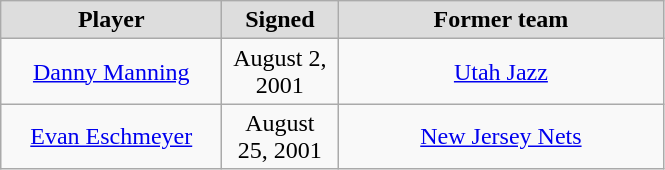<table class="wikitable" style="text-align: center">
<tr style="text-align:center; background:#ddd;">
<td style="width:140px"><strong>Player</strong></td>
<td style="width:70px"><strong>Signed</strong></td>
<td style="width:210px"><strong>Former team</strong></td>
</tr>
<tr>
<td><a href='#'>Danny Manning</a></td>
<td>August 2, 2001</td>
<td><a href='#'>Utah Jazz</a></td>
</tr>
<tr>
<td><a href='#'>Evan Eschmeyer</a></td>
<td>August 25, 2001</td>
<td><a href='#'>New Jersey Nets</a></td>
</tr>
</table>
